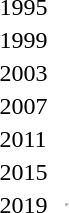<table>
<tr>
<td>1995</td>
<td></td>
<td></td>
<td><br></td>
</tr>
<tr>
<td>1999</td>
<td></td>
<td></td>
<td><br></td>
</tr>
<tr>
<td>2003</td>
<td></td>
<td></td>
<td><br></td>
</tr>
<tr>
<td>2007</td>
<td></td>
<td></td>
<td><br></td>
</tr>
<tr>
<td>2011</td>
<td></td>
<td></td>
<td><br></td>
</tr>
<tr>
<td>2015</td>
<td></td>
<td></td>
<td><br></td>
</tr>
<tr>
<td>2019</td>
<td></td>
<td></td>
<td><hr></td>
</tr>
</table>
